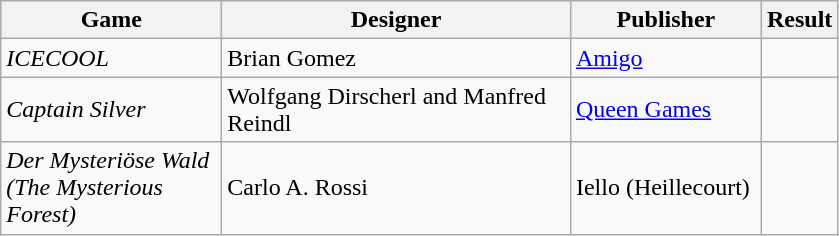<table class="wikitable">
<tr>
<th style="width:140px;">Game</th>
<th style="width:225px;">Designer</th>
<th style="width:120px;">Publisher</th>
<th>Result</th>
</tr>
<tr>
<td><em>ICECOOL</em></td>
<td>Brian Gomez</td>
<td><a href='#'>Amigo</a></td>
<td></td>
</tr>
<tr>
<td><em>Captain Silver</em></td>
<td>Wolfgang Dirscherl and Manfred Reindl</td>
<td><a href='#'>Queen Games</a></td>
<td></td>
</tr>
<tr>
<td><em>Der Mysteriöse Wald (The Mysterious Forest)</em></td>
<td>Carlo A. Rossi</td>
<td>Iello (Heillecourt)</td>
<td></td>
</tr>
</table>
